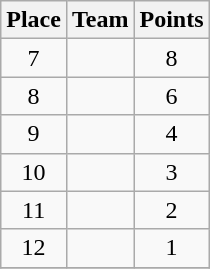<table class="wikitable" style="text-align:center; padding-bottom:0;">
<tr>
<th>Place</th>
<th style="text-align:left;">Team</th>
<th>Points</th>
</tr>
<tr>
<td>7</td>
<td align=left></td>
<td>8</td>
</tr>
<tr>
<td>8</td>
<td align=left></td>
<td>6</td>
</tr>
<tr>
<td>9</td>
<td align=left></td>
<td>4</td>
</tr>
<tr>
<td>10</td>
<td align=left></td>
<td>3</td>
</tr>
<tr>
<td>11</td>
<td align=left></td>
<td>2</td>
</tr>
<tr>
<td>12</td>
<td align=left></td>
<td>1</td>
</tr>
<tr>
</tr>
</table>
